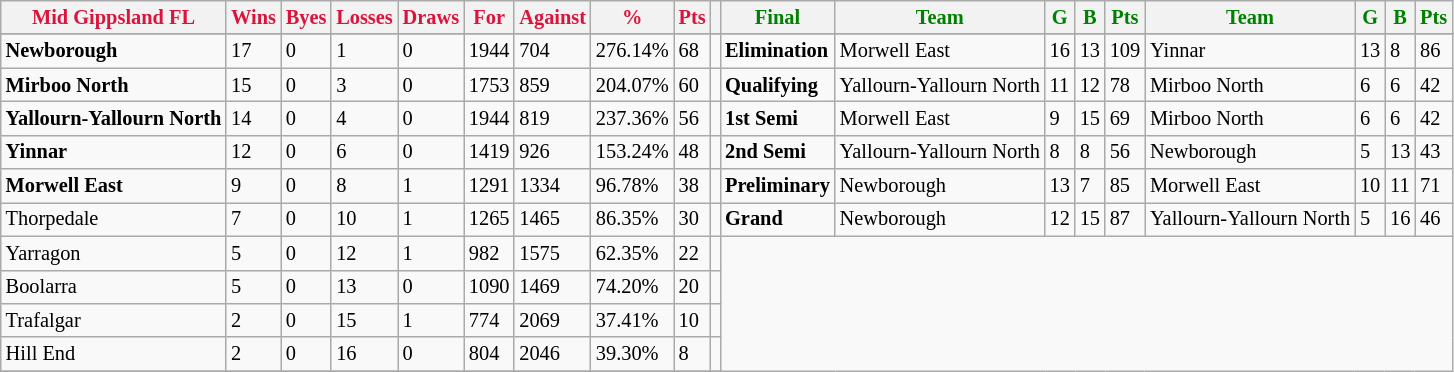<table style="font-size: 85%; text-align: left;" class="wikitable">
<tr>
<th style="color:crimson">Mid Gippsland FL</th>
<th style="color:crimson">Wins</th>
<th style="color:crimson">Byes</th>
<th style="color:crimson">Losses</th>
<th style="color:crimson">Draws</th>
<th style="color:crimson">For</th>
<th style="color:crimson">Against</th>
<th style="color:crimson">%</th>
<th style="color:crimson">Pts</th>
<th></th>
<th style="color:green">Final</th>
<th style="color:green">Team</th>
<th style="color:green">G</th>
<th style="color:green">B</th>
<th style="color:green">Pts</th>
<th style="color:green">Team</th>
<th style="color:green">G</th>
<th style="color:green">B</th>
<th style="color:green">Pts</th>
</tr>
<tr>
</tr>
<tr>
</tr>
<tr>
<td><strong>	Newborough	</strong></td>
<td>17</td>
<td>0</td>
<td>1</td>
<td>0</td>
<td>1944</td>
<td>704</td>
<td>276.14%</td>
<td>68</td>
<td></td>
<td><strong>Elimination</strong></td>
<td>Morwell East</td>
<td>16</td>
<td>13</td>
<td>109</td>
<td>Yinnar</td>
<td>13</td>
<td>8</td>
<td>86</td>
</tr>
<tr>
<td><strong>	Mirboo North	</strong></td>
<td>15</td>
<td>0</td>
<td>3</td>
<td>0</td>
<td>1753</td>
<td>859</td>
<td>204.07%</td>
<td>60</td>
<td></td>
<td><strong>Qualifying</strong></td>
<td>Yallourn-Yallourn North</td>
<td>11</td>
<td>12</td>
<td>78</td>
<td>Mirboo North</td>
<td>6</td>
<td>6</td>
<td>42</td>
</tr>
<tr>
<td><strong>	Yallourn-Yallourn North	</strong></td>
<td>14</td>
<td>0</td>
<td>4</td>
<td>0</td>
<td>1944</td>
<td>819</td>
<td>237.36%</td>
<td>56</td>
<td></td>
<td><strong>1st Semi</strong></td>
<td>Morwell East</td>
<td>9</td>
<td>15</td>
<td>69</td>
<td>Mirboo North</td>
<td>6</td>
<td>6</td>
<td>42</td>
</tr>
<tr>
<td><strong>	Yinnar	</strong></td>
<td>12</td>
<td>0</td>
<td>6</td>
<td>0</td>
<td>1419</td>
<td>926</td>
<td>153.24%</td>
<td>48</td>
<td></td>
<td><strong>2nd Semi</strong></td>
<td>Yallourn-Yallourn North</td>
<td>8</td>
<td>8</td>
<td>56</td>
<td>Newborough</td>
<td>5</td>
<td>13</td>
<td>43</td>
</tr>
<tr>
<td><strong>	Morwell East	</strong></td>
<td>9</td>
<td>0</td>
<td>8</td>
<td>1</td>
<td>1291</td>
<td>1334</td>
<td>96.78%</td>
<td>38</td>
<td></td>
<td><strong>Preliminary</strong></td>
<td>Newborough</td>
<td>13</td>
<td>7</td>
<td>85</td>
<td>Morwell East</td>
<td>10</td>
<td>11</td>
<td>71</td>
</tr>
<tr>
<td>Thorpedale</td>
<td>7</td>
<td>0</td>
<td>10</td>
<td>1</td>
<td>1265</td>
<td>1465</td>
<td>86.35%</td>
<td>30</td>
<td></td>
<td><strong>Grand</strong></td>
<td>Newborough</td>
<td>12</td>
<td>15</td>
<td>87</td>
<td>Yallourn-Yallourn North</td>
<td>5</td>
<td>16</td>
<td>46</td>
</tr>
<tr>
<td>Yarragon</td>
<td>5</td>
<td>0</td>
<td>12</td>
<td>1</td>
<td>982</td>
<td>1575</td>
<td>62.35%</td>
<td>22</td>
<td></td>
</tr>
<tr>
<td>Boolarra</td>
<td>5</td>
<td>0</td>
<td>13</td>
<td>0</td>
<td>1090</td>
<td>1469</td>
<td>74.20%</td>
<td>20</td>
<td></td>
</tr>
<tr>
<td>Trafalgar</td>
<td>2</td>
<td>0</td>
<td>15</td>
<td>1</td>
<td>774</td>
<td>2069</td>
<td>37.41%</td>
<td>10</td>
<td></td>
</tr>
<tr>
<td>Hill End</td>
<td>2</td>
<td>0</td>
<td>16</td>
<td>0</td>
<td>804</td>
<td>2046</td>
<td>39.30%</td>
<td>8</td>
<td></td>
</tr>
<tr>
</tr>
</table>
